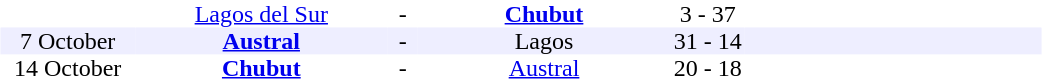<table width=700>
<tr>
<td width=700 valign="top"><br><table border=0 cellspacing=0 cellpadding=0 style="font-size: 100%; border-collapse: collapse;" width=100%>
<tr bgcolor="#CADFF0">
<td style="font-size:100%"; align="center" colspan="6"></td>
</tr>
<tr align=center bgcolor=#FFFFFF>
<td width=90></td>
<td width=170><a href='#'>Lagos del Sur</a></td>
<td width=20>-</td>
<td width=170><strong><a href='#'>Chubut</a></strong></td>
<td width=50>3 - 37</td>
<td width=200></td>
</tr>
<tr align=center bgcolor=#EEEEFF>
<td width=90>7 October</td>
<td width=170><strong><a href='#'>Austral</a></strong></td>
<td width=20>-</td>
<td width=170>Lagos</td>
<td width=50>31 - 14</td>
<td width=200></td>
</tr>
<tr align=center bgcolor=#FFFFFF>
<td width=90>14 October</td>
<td width=170><strong><a href='#'>Chubut</a></strong></td>
<td width=20>-</td>
<td width=170><a href='#'>Austral</a></td>
<td width=50>20 - 18</td>
<td width=200></td>
</tr>
</table>
</td>
</tr>
</table>
